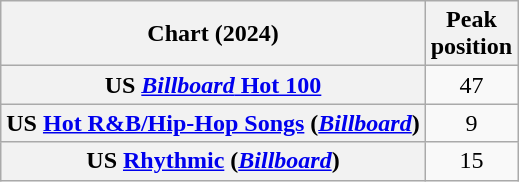<table class="wikitable sortable plainrowheaders" style="text-align:center">
<tr>
<th scope="col">Chart (2024)</th>
<th scope="col">Peak<br>position</th>
</tr>
<tr>
<th scope="row">US <a href='#'><em>Billboard</em> Hot 100</a></th>
<td>47</td>
</tr>
<tr>
<th scope="row">US <a href='#'>Hot R&B/Hip-Hop Songs</a> (<em><a href='#'>Billboard</a></em>)</th>
<td>9</td>
</tr>
<tr>
<th scope="row">US <a href='#'>Rhythmic</a> (<em><a href='#'>Billboard</a></em>)</th>
<td>15</td>
</tr>
</table>
